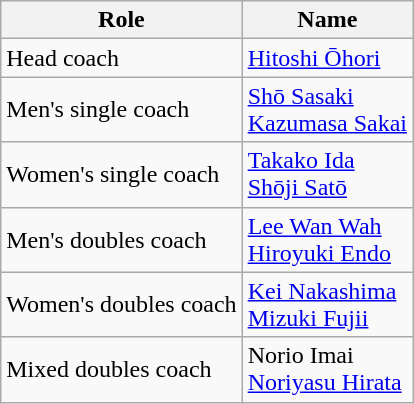<table class="wikitable">
<tr>
<th>Role</th>
<th>Name</th>
</tr>
<tr>
<td>Head coach</td>
<td> <a href='#'>Hitoshi Ōhori</a></td>
</tr>
<tr>
<td>Men's single coach</td>
<td> <a href='#'>Shō Sasaki</a><br> <a href='#'>Kazumasa Sakai</a></td>
</tr>
<tr>
<td>Women's single coach</td>
<td> <a href='#'>Takako Ida</a><br> <a href='#'>Shōji Satō</a></td>
</tr>
<tr>
<td>Men's doubles coach</td>
<td> <a href='#'>Lee Wan Wah</a><br> <a href='#'>Hiroyuki Endo</a></td>
</tr>
<tr>
<td>Women's doubles coach</td>
<td> <a href='#'>Kei Nakashima</a><br> <a href='#'>Mizuki Fujii</a></td>
</tr>
<tr>
<td>Mixed doubles coach</td>
<td> Norio Imai<br> <a href='#'>Noriyasu Hirata</a></td>
</tr>
</table>
